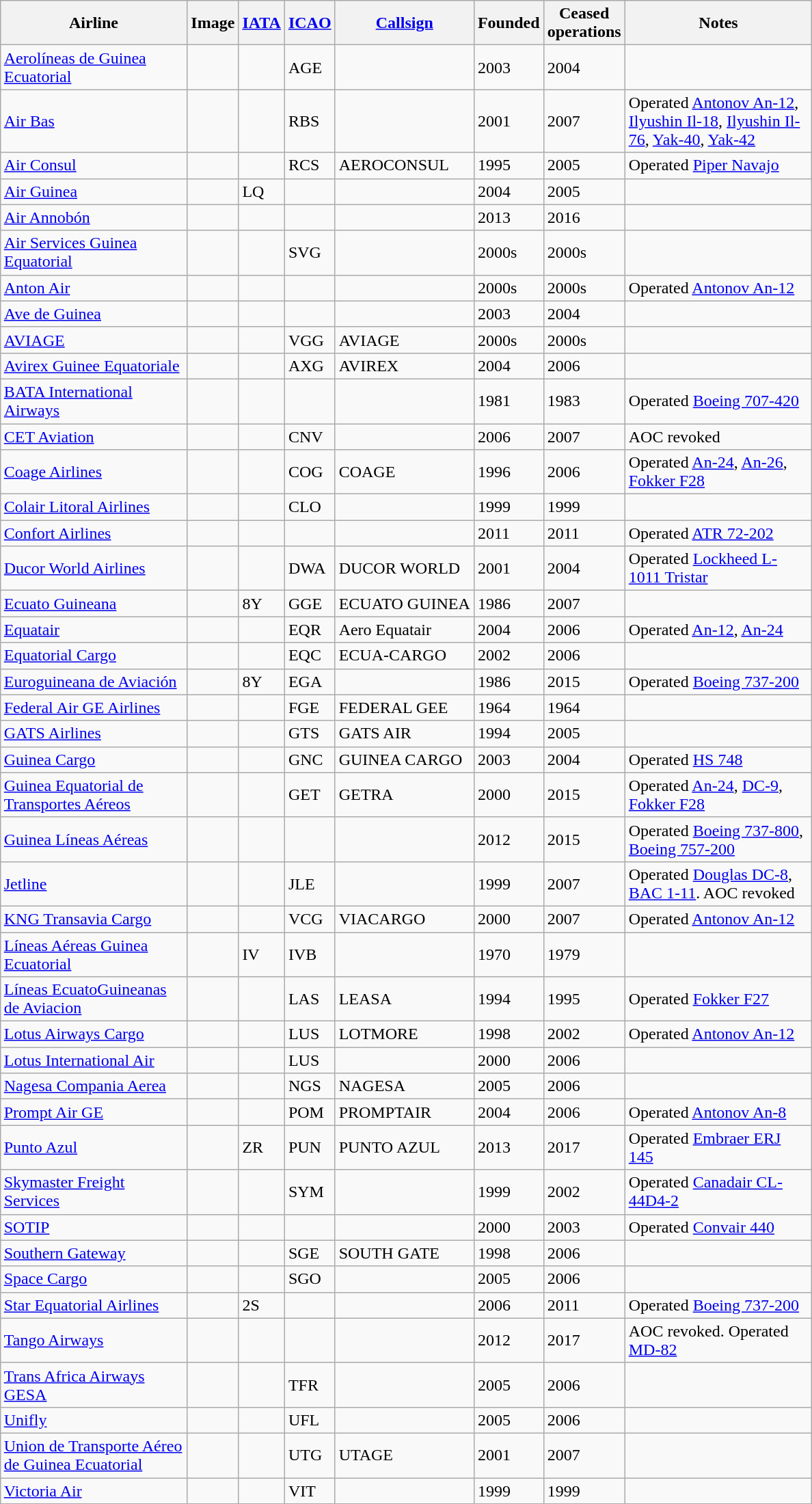<table class="wikitable sortable" style="border-collapse:collapse; margin:auto;" border="1" cellpadding="3">
<tr valign="middle">
<th style="width:175px;">Airline</th>
<th>Image</th>
<th><a href='#'>IATA</a></th>
<th><a href='#'>ICAO</a></th>
<th><a href='#'>Callsign</a></th>
<th>Founded</th>
<th>Ceased<br>operations</th>
<th style="width:175px;">Notes</th>
</tr>
<tr>
<td><a href='#'>Aerolíneas de Guinea Ecuatorial</a></td>
<td></td>
<td></td>
<td>AGE</td>
<td></td>
<td>2003</td>
<td>2004</td>
<td></td>
</tr>
<tr>
<td><a href='#'>Air Bas</a></td>
<td></td>
<td></td>
<td>RBS</td>
<td></td>
<td>2001</td>
<td>2007</td>
<td>Operated <a href='#'>Antonov An-12</a>, <a href='#'>Ilyushin Il-18</a>, <a href='#'>Ilyushin Il-76</a>, <a href='#'>Yak-40</a>, <a href='#'>Yak-42</a></td>
</tr>
<tr>
<td><a href='#'>Air Consul</a></td>
<td></td>
<td></td>
<td>RCS</td>
<td>AEROCONSUL</td>
<td>1995</td>
<td>2005</td>
<td>Operated <a href='#'>Piper Navajo</a></td>
</tr>
<tr>
<td><a href='#'>Air Guinea</a></td>
<td></td>
<td>LQ</td>
<td></td>
<td></td>
<td>2004</td>
<td>2005</td>
<td></td>
</tr>
<tr>
<td><a href='#'>Air Annobón</a></td>
<td></td>
<td></td>
<td></td>
<td></td>
<td>2013</td>
<td>2016</td>
<td></td>
</tr>
<tr>
<td><a href='#'>Air Services Guinea Equatorial</a></td>
<td></td>
<td></td>
<td>SVG</td>
<td></td>
<td>2000s</td>
<td>2000s</td>
<td></td>
</tr>
<tr>
<td><a href='#'>Anton Air</a></td>
<td></td>
<td></td>
<td></td>
<td></td>
<td>2000s</td>
<td>2000s</td>
<td>Operated <a href='#'>Antonov An-12</a></td>
</tr>
<tr>
<td><a href='#'>Ave de Guinea</a></td>
<td></td>
<td></td>
<td></td>
<td></td>
<td>2003</td>
<td>2004</td>
<td></td>
</tr>
<tr>
<td><a href='#'>AVIAGE</a></td>
<td></td>
<td></td>
<td>VGG</td>
<td>AVIAGE</td>
<td>2000s</td>
<td>2000s</td>
<td></td>
</tr>
<tr>
<td><a href='#'>Avirex Guinee Equatoriale</a></td>
<td></td>
<td></td>
<td>AXG</td>
<td>AVIREX</td>
<td>2004</td>
<td>2006</td>
<td></td>
</tr>
<tr>
<td><a href='#'>BATA International Airways</a></td>
<td></td>
<td></td>
<td></td>
<td></td>
<td>1981</td>
<td>1983</td>
<td>Operated <a href='#'>Boeing 707-420</a></td>
</tr>
<tr>
<td><a href='#'>CET Aviation</a></td>
<td></td>
<td></td>
<td>CNV</td>
<td></td>
<td>2006</td>
<td>2007</td>
<td>AOC revoked</td>
</tr>
<tr>
<td><a href='#'>Coage Airlines</a></td>
<td></td>
<td></td>
<td>COG</td>
<td>COAGE</td>
<td>1996</td>
<td>2006</td>
<td>Operated <a href='#'>An-24</a>, <a href='#'>An-26</a>, <a href='#'>Fokker F28</a></td>
</tr>
<tr>
<td><a href='#'>Colair Litoral Airlines</a></td>
<td></td>
<td></td>
<td>CLO</td>
<td></td>
<td>1999</td>
<td>1999</td>
<td></td>
</tr>
<tr>
<td><a href='#'>Confort Airlines</a></td>
<td></td>
<td></td>
<td></td>
<td></td>
<td>2011</td>
<td>2011</td>
<td>Operated <a href='#'>ATR 72-202</a></td>
</tr>
<tr>
<td><a href='#'>Ducor World Airlines</a></td>
<td></td>
<td></td>
<td>DWA</td>
<td>DUCOR WORLD</td>
<td>2001</td>
<td>2004</td>
<td>Operated <a href='#'>Lockheed L-1011 Tristar</a></td>
</tr>
<tr>
<td><a href='#'>Ecuato Guineana</a></td>
<td></td>
<td>8Y</td>
<td>GGE</td>
<td>ECUATO GUINEA</td>
<td>1986</td>
<td>2007</td>
<td></td>
</tr>
<tr>
<td><a href='#'>Equatair</a></td>
<td></td>
<td></td>
<td>EQR</td>
<td>Aero Equatair</td>
<td>2004</td>
<td>2006</td>
<td>Operated <a href='#'>An-12</a>, <a href='#'>An-24</a></td>
</tr>
<tr>
<td><a href='#'>Equatorial Cargo</a></td>
<td></td>
<td></td>
<td>EQC</td>
<td>ECUA-CARGO</td>
<td>2002</td>
<td>2006</td>
<td></td>
</tr>
<tr>
<td><a href='#'>Euroguineana de Aviación</a></td>
<td></td>
<td>8Y</td>
<td>EGA</td>
<td></td>
<td>1986</td>
<td>2015</td>
<td>Operated <a href='#'>Boeing 737-200</a></td>
</tr>
<tr>
<td><a href='#'>Federal Air GE Airlines</a></td>
<td></td>
<td></td>
<td>FGE</td>
<td>FEDERAL GEE</td>
<td>1964</td>
<td>1964</td>
<td></td>
</tr>
<tr>
<td><a href='#'>GATS Airlines</a></td>
<td></td>
<td></td>
<td>GTS</td>
<td>GATS AIR</td>
<td>1994</td>
<td>2005</td>
<td></td>
</tr>
<tr>
<td><a href='#'>Guinea Cargo</a></td>
<td></td>
<td></td>
<td>GNC</td>
<td>GUINEA CARGO</td>
<td>2003</td>
<td>2004</td>
<td>Operated <a href='#'>HS 748</a></td>
</tr>
<tr>
<td><a href='#'>Guinea Equatorial de Transportes Aéreos</a></td>
<td></td>
<td></td>
<td>GET</td>
<td>GETRA</td>
<td>2000</td>
<td>2015</td>
<td>Operated <a href='#'>An-24</a>, <a href='#'>DC-9</a>, <a href='#'>Fokker F28</a></td>
</tr>
<tr>
<td><a href='#'>Guinea Líneas Aéreas</a></td>
<td></td>
<td></td>
<td></td>
<td></td>
<td>2012</td>
<td>2015</td>
<td>Operated <a href='#'>Boeing 737-800</a>, <a href='#'>Boeing 757-200</a></td>
</tr>
<tr>
<td><a href='#'>Jetline</a></td>
<td></td>
<td></td>
<td>JLE</td>
<td></td>
<td>1999</td>
<td>2007</td>
<td>Operated <a href='#'>Douglas DC-8</a>, <a href='#'>BAC 1-11</a>. AOC revoked</td>
</tr>
<tr>
<td><a href='#'>KNG Transavia Cargo</a></td>
<td></td>
<td></td>
<td>VCG</td>
<td>VIACARGO</td>
<td>2000</td>
<td>2007</td>
<td>Operated <a href='#'>Antonov An-12</a></td>
</tr>
<tr>
<td><a href='#'>Líneas Aéreas Guinea Ecuatorial</a></td>
<td></td>
<td>IV</td>
<td>IVB</td>
<td></td>
<td>1970</td>
<td>1979</td>
<td></td>
</tr>
<tr>
<td><a href='#'>Líneas EcuatoGuineanas de Aviacion</a></td>
<td></td>
<td></td>
<td>LAS</td>
<td>LEASA</td>
<td>1994</td>
<td>1995</td>
<td>Operated <a href='#'>Fokker F27</a></td>
</tr>
<tr>
<td><a href='#'>Lotus Airways Cargo</a></td>
<td></td>
<td></td>
<td>LUS</td>
<td>LOTMORE</td>
<td>1998</td>
<td>2002</td>
<td>Operated <a href='#'>Antonov An-12</a></td>
</tr>
<tr>
<td><a href='#'>Lotus International Air</a></td>
<td></td>
<td></td>
<td>LUS</td>
<td></td>
<td>2000</td>
<td>2006</td>
<td></td>
</tr>
<tr>
<td><a href='#'>Nagesa Compania Aerea</a></td>
<td></td>
<td></td>
<td>NGS</td>
<td>NAGESA</td>
<td>2005</td>
<td>2006</td>
<td></td>
</tr>
<tr>
<td><a href='#'>Prompt Air GE</a></td>
<td></td>
<td></td>
<td>POM</td>
<td>PROMPTAIR</td>
<td>2004</td>
<td>2006</td>
<td>Operated <a href='#'>Antonov An-8</a></td>
</tr>
<tr>
<td><a href='#'>Punto Azul</a></td>
<td></td>
<td>ZR</td>
<td>PUN</td>
<td>PUNTO AZUL</td>
<td>2013</td>
<td>2017</td>
<td>Operated <a href='#'>Embraer ERJ 145</a></td>
</tr>
<tr>
<td><a href='#'>Skymaster Freight Services</a></td>
<td></td>
<td></td>
<td>SYM</td>
<td></td>
<td>1999</td>
<td>2002</td>
<td>Operated <a href='#'>Canadair CL-44D4-2</a></td>
</tr>
<tr>
<td><a href='#'>SOTIP</a></td>
<td></td>
<td></td>
<td></td>
<td></td>
<td>2000</td>
<td>2003</td>
<td>Operated <a href='#'>Convair 440</a></td>
</tr>
<tr>
<td><a href='#'>Southern Gateway</a></td>
<td></td>
<td></td>
<td>SGE</td>
<td>SOUTH GATE</td>
<td>1998</td>
<td>2006</td>
<td></td>
</tr>
<tr>
<td><a href='#'>Space Cargo</a></td>
<td></td>
<td></td>
<td>SGO</td>
<td></td>
<td>2005</td>
<td>2006</td>
<td></td>
</tr>
<tr>
<td><a href='#'>Star Equatorial Airlines</a></td>
<td></td>
<td>2S</td>
<td></td>
<td></td>
<td>2006</td>
<td>2011</td>
<td>Operated <a href='#'>Boeing 737-200</a></td>
</tr>
<tr>
<td><a href='#'>Tango Airways</a></td>
<td></td>
<td></td>
<td></td>
<td></td>
<td>2012</td>
<td>2017</td>
<td>AOC revoked. Operated <a href='#'>MD-82</a></td>
</tr>
<tr>
<td><a href='#'>Trans Africa Airways GESA</a></td>
<td></td>
<td></td>
<td>TFR</td>
<td></td>
<td>2005</td>
<td>2006</td>
<td></td>
</tr>
<tr>
<td><a href='#'>Unifly</a></td>
<td></td>
<td></td>
<td>UFL</td>
<td></td>
<td>2005</td>
<td>2006</td>
<td></td>
</tr>
<tr>
<td><a href='#'>Union de Transporte Aéreo de Guinea Ecuatorial</a></td>
<td></td>
<td></td>
<td>UTG</td>
<td>UTAGE</td>
<td>2001</td>
<td>2007</td>
<td></td>
</tr>
<tr>
<td><a href='#'>Victoria Air</a></td>
<td></td>
<td></td>
<td>VIT</td>
<td></td>
<td>1999</td>
<td>1999</td>
<td></td>
</tr>
</table>
